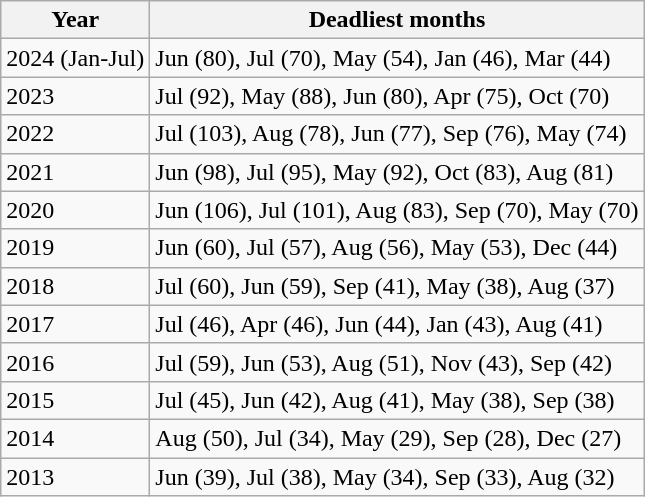<table class="wikitable">
<tr>
<th>Year</th>
<th>Deadliest months</th>
</tr>
<tr>
<td>2024 (Jan-Jul)</td>
<td>Jun	(80), Jul	(70), May	(54), Jan	(46), Mar	(44)</td>
</tr>
<tr>
<td>2023</td>
<td>Jul	(92), May	(88), Jun	(80), Apr	(75), Oct	(70)</td>
</tr>
<tr>
<td>2022</td>
<td>Jul	(103), Aug	(78), Jun	(77), Sep	(76), May	(74)</td>
</tr>
<tr>
<td>2021</td>
<td>Jun	(98), Jul	(95), May	(92), Oct	(83), Aug	(81)</td>
</tr>
<tr>
<td>2020</td>
<td>Jun	(106), Jul	(101), Aug	(83), Sep	(70), May	(70)</td>
</tr>
<tr>
<td>2019</td>
<td>Jun	(60), Jul	(57), Aug	(56), May	(53), Dec	(44)</td>
</tr>
<tr>
<td>2018</td>
<td>Jul	(60), Jun	(59), Sep	(41), May	(38), Aug	(37)</td>
</tr>
<tr>
<td>2017</td>
<td>Jul	(46), Apr	(46), Jun	(44), Jan	(43), Aug	(41)</td>
</tr>
<tr>
<td>2016</td>
<td>Jul	(59), Jun	(53), Aug	(51), Nov	(43), Sep	(42)</td>
</tr>
<tr>
<td>2015</td>
<td>Jul	(45), Jun	(42), Aug	(41), May	(38), Sep	(38)</td>
</tr>
<tr>
<td>2014</td>
<td>Aug	(50), Jul	(34), May	(29), Sep	(28), Dec	(27)</td>
</tr>
<tr>
<td>2013</td>
<td>Jun	(39), Jul	(38), May	(34), Sep	(33), Aug	(32)</td>
</tr>
</table>
